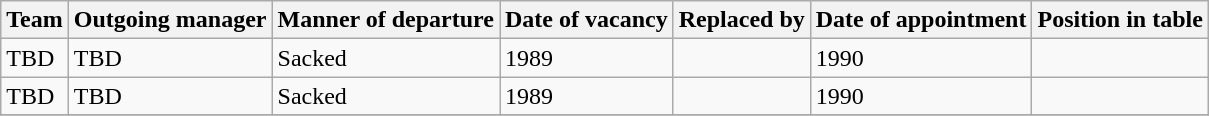<table class="wikitable">
<tr>
<th>Team</th>
<th>Outgoing manager</th>
<th>Manner of departure</th>
<th>Date of vacancy</th>
<th>Replaced by</th>
<th>Date of appointment</th>
<th>Position in table</th>
</tr>
<tr>
<td>TBD</td>
<td> TBD</td>
<td>Sacked</td>
<td>1989</td>
<td></td>
<td>1990</td>
<td></td>
</tr>
<tr>
<td>TBD</td>
<td> TBD</td>
<td>Sacked</td>
<td>1989</td>
<td></td>
<td>1990</td>
<td></td>
</tr>
<tr>
</tr>
</table>
